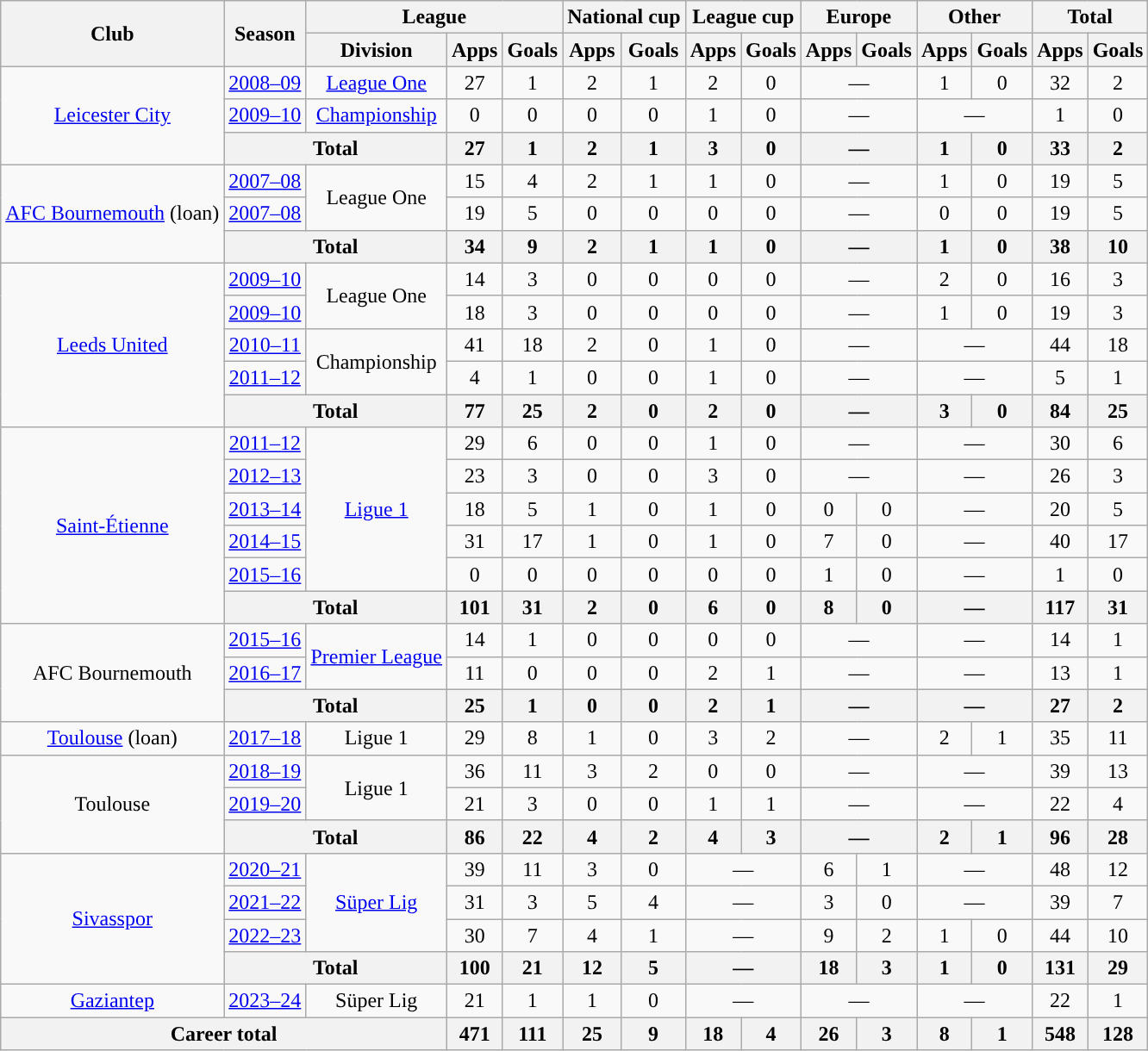<table class="wikitable" style="text-align: center">
<tr>
<th rowspan="2">Club</th>
<th rowspan="2">Season</th>
<th colspan="3">League</th>
<th colspan="2">National cup</th>
<th colspan="2">League cup</th>
<th colspan="2">Europe</th>
<th colspan="2">Other</th>
<th colspan="2">Total</th>
</tr>
<tr>
<th>Division</th>
<th>Apps</th>
<th>Goals</th>
<th>Apps</th>
<th>Goals</th>
<th>Apps</th>
<th>Goals</th>
<th>Apps</th>
<th>Goals</th>
<th>Apps</th>
<th>Goals</th>
<th>Apps</th>
<th>Goals</th>
</tr>
<tr>
<td rowspan="3"><a href='#'>Leicester City</a></td>
<td><a href='#'>2008–09</a></td>
<td><a href='#'>League One</a></td>
<td>27</td>
<td>1</td>
<td>2</td>
<td>1</td>
<td>2</td>
<td>0</td>
<td colspan="2">—</td>
<td>1</td>
<td>0</td>
<td>32</td>
<td>2</td>
</tr>
<tr>
<td><a href='#'>2009–10</a></td>
<td><a href='#'>Championship</a></td>
<td>0</td>
<td>0</td>
<td>0</td>
<td>0</td>
<td>1</td>
<td>0</td>
<td colspan="2">—</td>
<td colspan="2">—</td>
<td>1</td>
<td>0</td>
</tr>
<tr>
<th colspan="2">Total</th>
<th>27</th>
<th>1</th>
<th>2</th>
<th>1</th>
<th>3</th>
<th>0</th>
<th colspan="2">—</th>
<th>1</th>
<th>0</th>
<th>33</th>
<th>2</th>
</tr>
<tr>
<td rowspan="3"><a href='#'>AFC Bournemouth</a> (loan)</td>
<td><a href='#'>2007–08</a></td>
<td rowspan="2">League One</td>
<td>15</td>
<td>4</td>
<td>2</td>
<td>1</td>
<td>1</td>
<td>0</td>
<td colspan="2">—</td>
<td>1</td>
<td>0</td>
<td>19</td>
<td>5</td>
</tr>
<tr>
<td><a href='#'>2007–08</a></td>
<td>19</td>
<td>5</td>
<td>0</td>
<td>0</td>
<td>0</td>
<td>0</td>
<td colspan="2">—</td>
<td>0</td>
<td>0</td>
<td>19</td>
<td>5</td>
</tr>
<tr>
<th colspan="2">Total</th>
<th>34</th>
<th>9</th>
<th>2</th>
<th>1</th>
<th>1</th>
<th>0</th>
<th colspan="2">—</th>
<th>1</th>
<th>0</th>
<th>38</th>
<th>10</th>
</tr>
<tr>
<td rowspan="5"><a href='#'>Leeds United</a></td>
<td><a href='#'>2009–10</a></td>
<td rowspan="2">League One</td>
<td>14</td>
<td>3</td>
<td>0</td>
<td>0</td>
<td>0</td>
<td>0</td>
<td colspan="2">—</td>
<td>2</td>
<td>0</td>
<td>16</td>
<td>3</td>
</tr>
<tr>
<td><a href='#'>2009–10</a></td>
<td>18</td>
<td>3</td>
<td>0</td>
<td>0</td>
<td>0</td>
<td>0</td>
<td colspan="2">—</td>
<td>1</td>
<td>0</td>
<td>19</td>
<td>3</td>
</tr>
<tr>
<td><a href='#'>2010–11</a></td>
<td rowspan="2">Championship</td>
<td>41</td>
<td>18</td>
<td>2</td>
<td>0</td>
<td>1</td>
<td>0</td>
<td colspan="2">—</td>
<td colspan="2">—</td>
<td>44</td>
<td>18</td>
</tr>
<tr>
<td><a href='#'>2011–12</a></td>
<td>4</td>
<td>1</td>
<td>0</td>
<td>0</td>
<td>1</td>
<td>0</td>
<td colspan="2">—</td>
<td colspan="2">—</td>
<td>5</td>
<td>1</td>
</tr>
<tr>
<th colspan="2">Total</th>
<th>77</th>
<th>25</th>
<th>2</th>
<th>0</th>
<th>2</th>
<th>0</th>
<th colspan="2">—</th>
<th>3</th>
<th>0</th>
<th>84</th>
<th>25</th>
</tr>
<tr>
<td rowspan="6"><a href='#'>Saint-Étienne</a></td>
<td><a href='#'>2011–12</a></td>
<td rowspan="5"><a href='#'>Ligue 1</a></td>
<td>29</td>
<td>6</td>
<td>0</td>
<td>0</td>
<td>1</td>
<td>0</td>
<td colspan="2">—</td>
<td colspan="2">—</td>
<td>30</td>
<td>6</td>
</tr>
<tr>
<td><a href='#'>2012–13</a></td>
<td>23</td>
<td>3</td>
<td>0</td>
<td>0</td>
<td>3</td>
<td>0</td>
<td colspan="2">—</td>
<td colspan="2">—</td>
<td>26</td>
<td>3</td>
</tr>
<tr>
<td><a href='#'>2013–14</a></td>
<td>18</td>
<td>5</td>
<td>1</td>
<td>0</td>
<td>1</td>
<td>0</td>
<td>0</td>
<td>0</td>
<td colspan="2">—</td>
<td>20</td>
<td>5</td>
</tr>
<tr>
<td><a href='#'>2014–15</a></td>
<td>31</td>
<td>17</td>
<td>1</td>
<td>0</td>
<td>1</td>
<td>0</td>
<td>7</td>
<td>0</td>
<td colspan="2">—</td>
<td>40</td>
<td>17</td>
</tr>
<tr>
<td><a href='#'>2015–16</a></td>
<td>0</td>
<td>0</td>
<td>0</td>
<td>0</td>
<td>0</td>
<td>0</td>
<td>1</td>
<td>0</td>
<td colspan="2">—</td>
<td>1</td>
<td>0</td>
</tr>
<tr>
<th colspan="2">Total</th>
<th>101</th>
<th>31</th>
<th>2</th>
<th>0</th>
<th>6</th>
<th>0</th>
<th>8</th>
<th>0</th>
<th colspan="2">—</th>
<th>117</th>
<th>31</th>
</tr>
<tr>
<td rowspan="3">AFC Bournemouth</td>
<td><a href='#'>2015–16</a></td>
<td rowspan="2"><a href='#'>Premier League</a></td>
<td>14</td>
<td>1</td>
<td>0</td>
<td>0</td>
<td>0</td>
<td>0</td>
<td colspan="2">—</td>
<td colspan="2">—</td>
<td>14</td>
<td>1</td>
</tr>
<tr>
<td><a href='#'>2016–17</a></td>
<td>11</td>
<td>0</td>
<td>0</td>
<td>0</td>
<td>2</td>
<td>1</td>
<td colspan="2">—</td>
<td colspan="2">—</td>
<td>13</td>
<td>1</td>
</tr>
<tr>
<th colspan="2">Total</th>
<th>25</th>
<th>1</th>
<th>0</th>
<th>0</th>
<th>2</th>
<th>1</th>
<th colspan="2">—</th>
<th colspan="2">—</th>
<th>27</th>
<th>2</th>
</tr>
<tr>
<td><a href='#'>Toulouse</a> (loan)</td>
<td><a href='#'>2017–18</a></td>
<td>Ligue 1</td>
<td>29</td>
<td>8</td>
<td>1</td>
<td>0</td>
<td>3</td>
<td>2</td>
<td colspan="2">—</td>
<td>2</td>
<td>1</td>
<td>35</td>
<td>11</td>
</tr>
<tr>
<td rowspan="3">Toulouse</td>
<td><a href='#'>2018–19</a></td>
<td rowspan="2">Ligue 1</td>
<td>36</td>
<td>11</td>
<td>3</td>
<td>2</td>
<td>0</td>
<td>0</td>
<td colspan="2">—</td>
<td colspan="2">—</td>
<td>39</td>
<td>13</td>
</tr>
<tr>
<td><a href='#'>2019–20</a></td>
<td>21</td>
<td>3</td>
<td>0</td>
<td>0</td>
<td>1</td>
<td>1</td>
<td colspan="2">—</td>
<td colspan="2">—</td>
<td>22</td>
<td>4</td>
</tr>
<tr>
<th colspan="2">Total</th>
<th>86</th>
<th>22</th>
<th>4</th>
<th>2</th>
<th>4</th>
<th>3</th>
<th colspan="2">—</th>
<th>2</th>
<th>1</th>
<th>96</th>
<th>28</th>
</tr>
<tr>
<td rowspan="4"><a href='#'>Sivasspor</a></td>
<td><a href='#'>2020–21</a></td>
<td rowspan="3"><a href='#'>Süper Lig</a></td>
<td>39</td>
<td>11</td>
<td>3</td>
<td>0</td>
<td colspan="2">—</td>
<td>6</td>
<td>1</td>
<td colspan="2">—</td>
<td>48</td>
<td>12</td>
</tr>
<tr>
<td><a href='#'>2021–22</a></td>
<td>31</td>
<td>3</td>
<td>5</td>
<td>4</td>
<td colspan="2">—</td>
<td>3</td>
<td>0</td>
<td colspan="2">—</td>
<td>39</td>
<td>7</td>
</tr>
<tr>
<td><a href='#'>2022–23</a></td>
<td>30</td>
<td>7</td>
<td>4</td>
<td>1</td>
<td colspan="2">—</td>
<td>9</td>
<td>2</td>
<td>1</td>
<td>0</td>
<td>44</td>
<td>10</td>
</tr>
<tr>
<th colspan="2">Total</th>
<th>100</th>
<th>21</th>
<th>12</th>
<th>5</th>
<th colspan="2">—</th>
<th>18</th>
<th>3</th>
<th>1</th>
<th>0</th>
<th>131</th>
<th>29</th>
</tr>
<tr>
<td><a href='#'>Gaziantep</a></td>
<td><a href='#'>2023–24</a></td>
<td>Süper Lig</td>
<td>21</td>
<td>1</td>
<td>1</td>
<td>0</td>
<td colspan="2">—</td>
<td colspan="2">—</td>
<td colspan="2">—</td>
<td>22</td>
<td>1</td>
</tr>
<tr>
<th colspan="3">Career total</th>
<th>471</th>
<th>111</th>
<th>25</th>
<th>9</th>
<th>18</th>
<th>4</th>
<th>26</th>
<th>3</th>
<th>8</th>
<th>1</th>
<th>548</th>
<th>128</th>
</tr>
</table>
